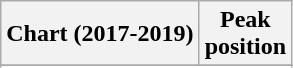<table class="wikitable sortable plainrowheaders">
<tr>
<th>Chart (2017-2019)</th>
<th>Peak<br>position</th>
</tr>
<tr>
</tr>
<tr>
</tr>
<tr>
</tr>
</table>
